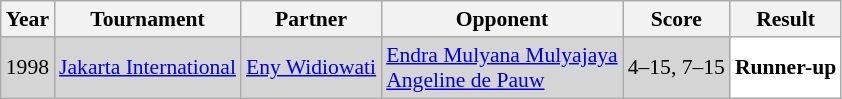<table class="sortable wikitable" style="font-size: 90%">
<tr>
<th>Year</th>
<th>Tournament</th>
<th>Partner</th>
<th>Opponent</th>
<th>Score</th>
<th>Result</th>
</tr>
<tr style="background:#D5D5D5">
<td align="center">1998</td>
<td align="left"><a href='#'>Jakarta International</a></td>
<td align="left"> <a href='#'>Eny Widiowati</a></td>
<td align="left"> <a href='#'>Endra Mulyana Mulyajaya</a> <br>  <a href='#'>Angeline de Pauw</a></td>
<td align="left">4–15, 7–15</td>
<td style="text-align:left; background:white"> <strong>Runner-up</strong></td>
</tr>
</table>
